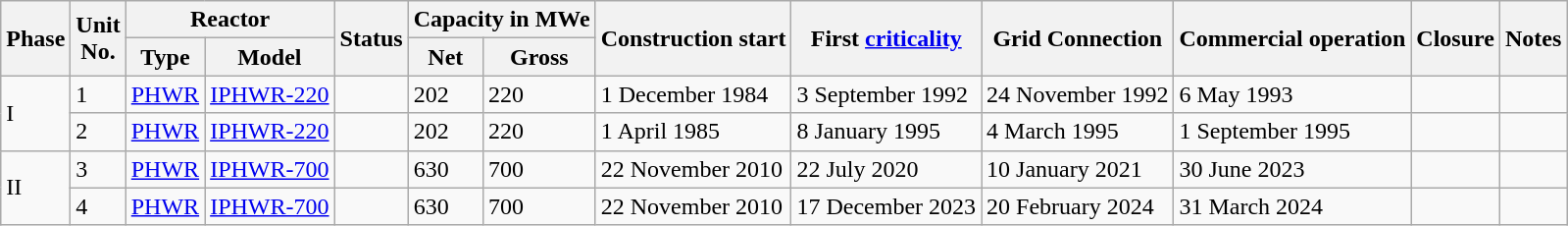<table class="wikitable sortable mw-datatable">
<tr>
<th rowspan="2">Phase</th>
<th rowspan="2">Unit<br>No.</th>
<th colspan="2">Reactor</th>
<th rowspan="2">Status</th>
<th colspan="2">Capacity in MWe</th>
<th rowspan="2">Construction start</th>
<th rowspan="2">First <a href='#'>criticality</a></th>
<th rowspan="2">Grid Connection</th>
<th rowspan="2">Commercial operation</th>
<th rowspan="2">Closure</th>
<th rowspan="2">Notes</th>
</tr>
<tr>
<th>Type</th>
<th>Model</th>
<th>Net</th>
<th>Gross</th>
</tr>
<tr>
<td rowspan="2">I</td>
<td>1</td>
<td><a href='#'>PHWR</a></td>
<td><a href='#'>IPHWR-220</a></td>
<td></td>
<td>202</td>
<td>220</td>
<td>1 December 1984</td>
<td>3 September 1992</td>
<td>24 November 1992</td>
<td>6 May 1993</td>
<td></td>
<td></td>
</tr>
<tr>
<td>2</td>
<td><a href='#'>PHWR</a></td>
<td><a href='#'>IPHWR-220</a></td>
<td></td>
<td>202</td>
<td>220</td>
<td>1 April 1985</td>
<td>8 January 1995</td>
<td>4 March 1995</td>
<td>1 September 1995</td>
<td></td>
<td></td>
</tr>
<tr>
<td rowspan="2">II</td>
<td>3</td>
<td><a href='#'>PHWR</a></td>
<td><a href='#'>IPHWR-700</a></td>
<td></td>
<td>630</td>
<td>700</td>
<td>22 November 2010</td>
<td>22 July 2020</td>
<td>10 January 2021</td>
<td>30 June 2023</td>
<td></td>
<td></td>
</tr>
<tr>
<td>4</td>
<td><a href='#'>PHWR</a></td>
<td><a href='#'>IPHWR-700</a></td>
<td></td>
<td>630</td>
<td>700</td>
<td>22 November 2010</td>
<td>17 December 2023</td>
<td>20 February 2024</td>
<td>31 March 2024</td>
<td></td>
<td></td>
</tr>
</table>
